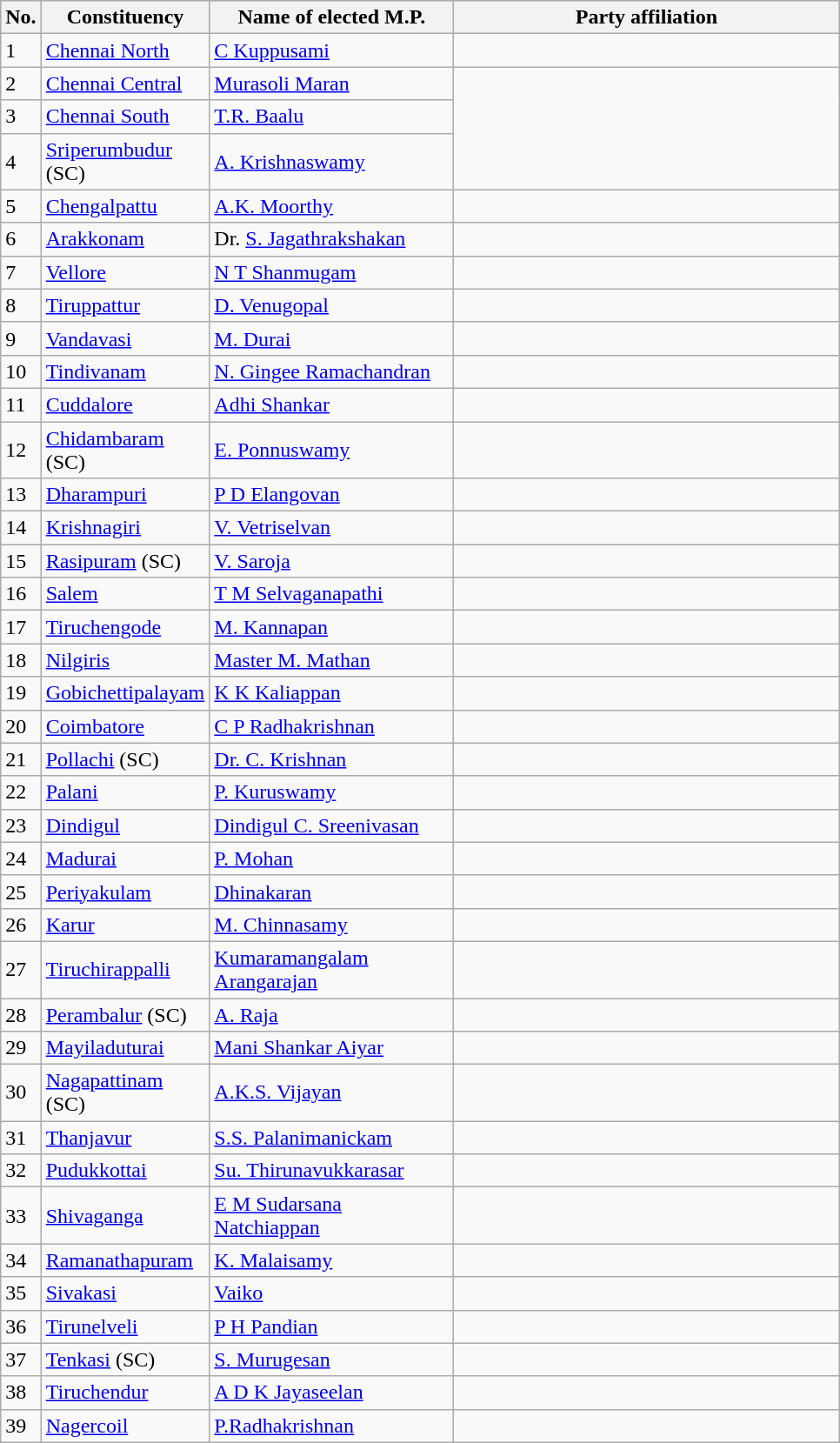<table class="wikitable">
<tr style="background:#ccc; text-align:center;">
<th>No.</th>
<th style="width:120px">Constituency</th>
<th style="width:180px">Name of elected M.P.</th>
<th colspan="2" style="width:18em">Party affiliation</th>
</tr>
<tr>
<td>1</td>
<td><a href='#'>Chennai North</a></td>
<td><a href='#'>C Kuppusami</a></td>
<td></td>
</tr>
<tr>
<td>2</td>
<td><a href='#'>Chennai Central</a></td>
<td><a href='#'>Murasoli Maran</a></td>
</tr>
<tr>
<td>3</td>
<td><a href='#'>Chennai South</a></td>
<td><a href='#'>T.R. Baalu</a></td>
</tr>
<tr>
<td>4</td>
<td><a href='#'>Sriperumbudur</a> (SC)</td>
<td><a href='#'>A. Krishnaswamy</a></td>
</tr>
<tr>
<td>5</td>
<td><a href='#'>Chengalpattu</a></td>
<td><a href='#'>A.K. Moorthy</a></td>
<td></td>
</tr>
<tr>
<td>6</td>
<td><a href='#'>Arakkonam</a></td>
<td>Dr. <a href='#'>S. Jagathrakshakan</a></td>
<td></td>
</tr>
<tr>
<td>7</td>
<td><a href='#'>Vellore</a></td>
<td><a href='#'>N T Shanmugam</a></td>
<td></td>
</tr>
<tr>
<td>8</td>
<td><a href='#'>Tiruppattur</a></td>
<td><a href='#'>D. Venugopal</a></td>
<td></td>
</tr>
<tr>
<td>9</td>
<td><a href='#'>Vandavasi</a></td>
<td><a href='#'>M. Durai</a></td>
<td></td>
</tr>
<tr>
<td>10</td>
<td><a href='#'>Tindivanam</a></td>
<td><a href='#'>N. Gingee Ramachandran</a></td>
<td></td>
</tr>
<tr>
<td>11</td>
<td><a href='#'>Cuddalore</a></td>
<td><a href='#'>Adhi Shankar</a></td>
<td></td>
</tr>
<tr>
<td>12</td>
<td><a href='#'>Chidambaram</a> (SC)</td>
<td><a href='#'>E. Ponnuswamy</a></td>
<td></td>
</tr>
<tr>
<td>13</td>
<td><a href='#'>Dharampuri</a></td>
<td><a href='#'>P D Elangovan</a></td>
</tr>
<tr>
<td>14</td>
<td><a href='#'>Krishnagiri</a></td>
<td><a href='#'>V. Vetriselvan</a></td>
<td></td>
</tr>
<tr>
<td>15</td>
<td><a href='#'>Rasipuram</a> (SC)</td>
<td><a href='#'>V. Saroja</a></td>
<td></td>
</tr>
<tr>
<td>16</td>
<td><a href='#'>Salem</a></td>
<td><a href='#'>T M Selvaganapathi</a></td>
</tr>
<tr>
<td>17</td>
<td><a href='#'>Tiruchengode</a></td>
<td><a href='#'>M. Kannapan</a></td>
<td></td>
</tr>
<tr>
<td>18</td>
<td><a href='#'>Nilgiris</a></td>
<td><a href='#'>Master M. Mathan</a></td>
<td></td>
</tr>
<tr>
<td>19</td>
<td><a href='#'>Gobichettipalayam</a></td>
<td><a href='#'>K K Kaliappan</a></td>
<td></td>
</tr>
<tr>
<td>20</td>
<td><a href='#'>Coimbatore</a></td>
<td><a href='#'>C P Radhakrishnan</a></td>
<td></td>
</tr>
<tr>
<td>21</td>
<td><a href='#'>Pollachi</a> (SC)</td>
<td><a href='#'>Dr. C. Krishnan</a></td>
<td></td>
</tr>
<tr>
<td>22</td>
<td><a href='#'>Palani</a></td>
<td><a href='#'>P. Kuruswamy</a></td>
<td></td>
</tr>
<tr>
<td>23</td>
<td><a href='#'>Dindigul</a></td>
<td><a href='#'>Dindigul C. Sreenivasan</a></td>
</tr>
<tr>
<td>24</td>
<td><a href='#'>Madurai</a></td>
<td><a href='#'>P. Mohan</a></td>
<td></td>
</tr>
<tr>
<td>25</td>
<td><a href='#'>Periyakulam</a></td>
<td><a href='#'>Dhinakaran</a></td>
<td></td>
</tr>
<tr>
<td>26</td>
<td><a href='#'>Karur</a></td>
<td><a href='#'>M. Chinnasamy</a></td>
</tr>
<tr>
<td>27</td>
<td><a href='#'>Tiruchirappalli</a></td>
<td><a href='#'>Kumaramangalam Arangarajan</a></td>
<td></td>
</tr>
<tr>
<td>28</td>
<td><a href='#'>Perambalur</a> (SC)</td>
<td><a href='#'>A. Raja</a></td>
<td></td>
</tr>
<tr>
<td>29</td>
<td><a href='#'>Mayiladuturai</a></td>
<td><a href='#'>Mani Shankar Aiyar</a></td>
<td></td>
</tr>
<tr>
<td>30</td>
<td><a href='#'>Nagapattinam</a> (SC)</td>
<td><a href='#'>A.K.S. Vijayan</a></td>
<td></td>
</tr>
<tr>
<td>31</td>
<td><a href='#'>Thanjavur</a></td>
<td><a href='#'>S.S. Palanimanickam</a></td>
</tr>
<tr>
<td>32</td>
<td><a href='#'>Pudukkottai</a></td>
<td><a href='#'>Su. Thirunavukkarasar</a></td>
<td></td>
</tr>
<tr>
<td>33</td>
<td><a href='#'>Shivaganga</a></td>
<td><a href='#'>E M Sudarsana Natchiappan</a></td>
<td></td>
</tr>
<tr>
<td>34</td>
<td><a href='#'>Ramanathapuram</a></td>
<td><a href='#'>K. Malaisamy</a></td>
<td></td>
</tr>
<tr>
<td>35</td>
<td><a href='#'>Sivakasi</a></td>
<td><a href='#'>Vaiko</a></td>
<td></td>
</tr>
<tr>
<td>36</td>
<td><a href='#'>Tirunelveli</a></td>
<td><a href='#'>P H Pandian</a></td>
<td></td>
</tr>
<tr>
<td>37</td>
<td><a href='#'>Tenkasi</a> (SC)</td>
<td><a href='#'>S. Murugesan</a></td>
</tr>
<tr>
<td>38</td>
<td><a href='#'>Tiruchendur</a></td>
<td><a href='#'>A D K Jayaseelan</a></td>
<td></td>
</tr>
<tr>
<td>39</td>
<td><a href='#'>Nagercoil</a></td>
<td><a href='#'>P.Radhakrishnan</a></td>
<td></td>
</tr>
</table>
